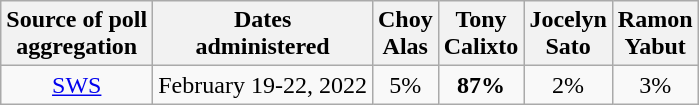<table class="wikitable sortable" style=text-align:center;>
<tr>
<th>Source of poll<br>aggregation</th>
<th>Dates<br>administered</th>
<th>Choy<br>Alas</th>
<th><strong>Tony<br>Calixto</strong></th>
<th>Jocelyn<br>Sato</th>
<th>Ramon<br>Yabut</th>
</tr>
<tr>
<td><a href='#'>SWS</a></td>
<td>February 19-22, 2022</td>
<td>5%</td>
<td><strong>87%</strong></td>
<td>2%</td>
<td>3%</td>
</tr>
</table>
